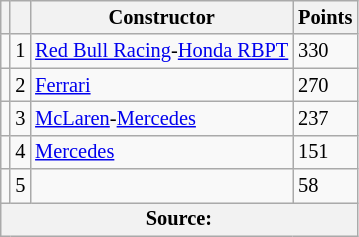<table class="wikitable" style="font-size: 85%;">
<tr>
<th scope="col"></th>
<th scope="col"></th>
<th scope="col">Constructor</th>
<th scope="col">Points</th>
</tr>
<tr>
<td align="left"></td>
<td align="center">1</td>
<td> <a href='#'>Red Bull Racing</a>-<a href='#'>Honda RBPT</a></td>
<td align="left">330</td>
</tr>
<tr>
<td align="left"></td>
<td align="center">2</td>
<td> <a href='#'>Ferrari</a></td>
<td align="left">270</td>
</tr>
<tr>
<td align="left"></td>
<td align="center">3</td>
<td> <a href='#'>McLaren</a>-<a href='#'>Mercedes</a></td>
<td align="left">237</td>
</tr>
<tr>
<td align="left"></td>
<td align="center">4</td>
<td> <a href='#'>Mercedes</a></td>
<td align="left">151</td>
</tr>
<tr>
<td align="left"></td>
<td align="center">5</td>
<td></td>
<td align="left">58</td>
</tr>
<tr>
<th colspan=4>Source:</th>
</tr>
</table>
